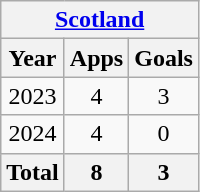<table class="wikitable" style="text-align:center">
<tr>
<th colspan=3><a href='#'>Scotland</a></th>
</tr>
<tr>
<th>Year</th>
<th>Apps</th>
<th>Goals</th>
</tr>
<tr>
<td>2023</td>
<td>4</td>
<td>3</td>
</tr>
<tr>
<td>2024</td>
<td>4</td>
<td>0</td>
</tr>
<tr>
<th>Total</th>
<th>8</th>
<th>3</th>
</tr>
</table>
